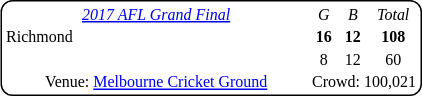<table style="margin-right:4px; margin-top:8px; float:right; border:1px #000 solid; border-radius:8px; background:#fff; font-family:Verdana; font-size:8pt; text-align:center;">
<tr>
<td style="width:200px;"><em><a href='#'>2017 AFL Grand Final</a></em></td>
<td><em>G</em></td>
<td><em>B</em></td>
<td><em>Total</em></td>
</tr>
<tr>
<td style="text-align:left">Richmond</td>
<td><strong>16</strong></td>
<td><strong>12</strong></td>
<td><strong>108</strong></td>
</tr>
<tr>
<td style="text-align:left"></td>
<td>8</td>
<td>12</td>
<td>60</td>
</tr>
<tr>
<td>Venue: <a href='#'>Melbourne Cricket Ground</a></td>
<td colspan="3">Crowd: 100,021</td>
</tr>
</table>
